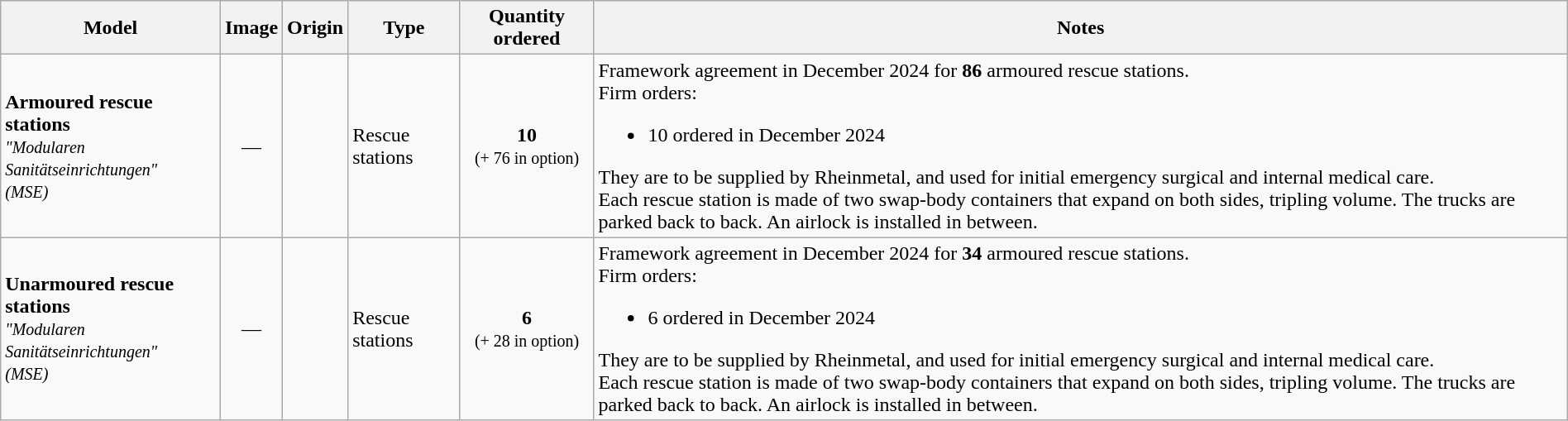<table class="wikitable" style="width:100%;">
<tr>
<th>Model</th>
<th>Image</th>
<th>Origin</th>
<th>Type</th>
<th>Quantity ordered</th>
<th>Notes</th>
</tr>
<tr>
<td><strong>Armoured rescue stations</strong><br><em><small>"Modularen Sanitätseinrichtungen"</small></em><br><small><em>(MSE)</em></small></td>
<td style="text-align: center">—</td>
<td><small></small></td>
<td>Rescue stations</td>
<td style="text-align: center"><strong>10</strong><br><small>(+ 76 in option)</small></td>
<td>Framework agreement in December 2024 for <strong>86</strong> armoured rescue stations.<br>Firm orders:<ul><li>10 ordered in December 2024</li></ul>They are to be supplied by Rheinmetal, and used for initial emergency surgical and internal medical care.<br>Each rescue station is made of two swap-body containers that expand on both sides, tripling volume. The trucks are parked back to back. An airlock is installed in between.</td>
</tr>
<tr>
<td><strong>Unarmoured rescue stations</strong><br><em><small>"Modularen Sanitätseinrichtungen"</small></em><br><small><em>(MSE)</em></small></td>
<td style="text-align: center;">—</td>
<td><small></small></td>
<td>Rescue stations</td>
<td style="text-align: center;"><strong>6</strong><br><small>(+ 28 in option)</small></td>
<td>Framework agreement in December 2024 for <strong>34</strong> armoured rescue stations.<br>Firm orders:<ul><li>6 ordered in December 2024</li></ul>They are to be supplied by Rheinmetal, and used for initial emergency surgical and internal medical care.<br>Each rescue station is made of two swap-body containers that expand on both sides, tripling volume. The trucks are parked back to back. An airlock is installed in between.</td>
</tr>
</table>
